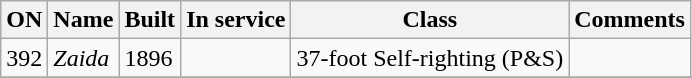<table class="wikitable">
<tr>
<th>ON</th>
<th>Name</th>
<th>Built</th>
<th>In service</th>
<th>Class</th>
<th>Comments</th>
</tr>
<tr>
<td>392</td>
<td><em>Zaida</em></td>
<td>1896</td>
<td></td>
<td>37-foot Self-righting (P&S)</td>
<td></td>
</tr>
<tr>
</tr>
</table>
